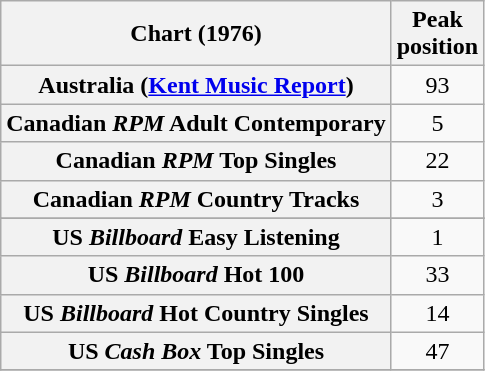<table class="wikitable sortable plainrowheaders">
<tr>
<th>Chart (1976)</th>
<th>Peak<br>position</th>
</tr>
<tr>
<th scope="row">Australia (<a href='#'>Kent Music Report</a>)</th>
<td align="center">93</td>
</tr>
<tr>
<th scope="row">Canadian <em>RPM</em> Adult Contemporary</th>
<td align="center">5</td>
</tr>
<tr>
<th scope="row">Canadian <em>RPM</em> Top Singles</th>
<td align="center">22</td>
</tr>
<tr>
<th scope="row">Canadian <em>RPM</em> Country Tracks</th>
<td align="center">3</td>
</tr>
<tr>
</tr>
<tr>
<th scope="row">US <em>Billboard</em> Easy Listening</th>
<td align="center">1</td>
</tr>
<tr>
<th scope="row">US <em>Billboard</em> Hot 100</th>
<td align="center">33</td>
</tr>
<tr>
<th scope="row">US <em>Billboard</em> Hot Country Singles</th>
<td align="center">14</td>
</tr>
<tr>
<th scope="row">US <em>Cash Box</em> Top Singles</th>
<td align="center">47</td>
</tr>
<tr>
</tr>
</table>
